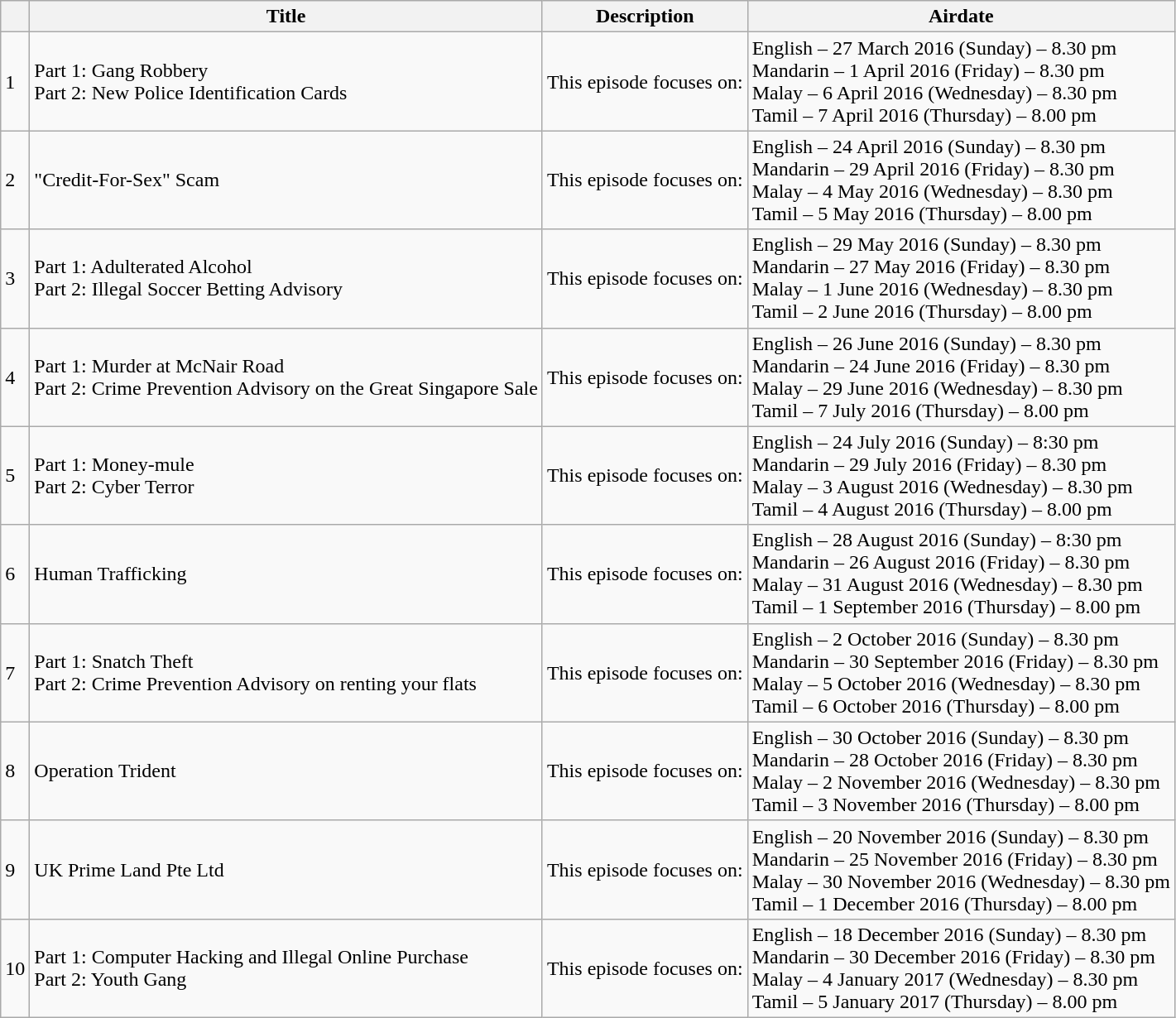<table class="wikitable">
<tr>
<th></th>
<th>Title</th>
<th>Description</th>
<th>Airdate</th>
</tr>
<tr To be confirmed>
<td>1</td>
<td>Part 1: Gang Robbery<br>Part 2: New Police Identification Cards</td>
<td>This episode focuses on:</td>
<td>English – 27 March 2016 (Sunday) – 8.30 pm<br>Mandarin – 1 April 2016 (Friday) – 8.30 pm <br>Malay – 6 April 2016 (Wednesday) – 8.30 pm <br>Tamil – 7 April 2016 (Thursday) – 8.00 pm</td>
</tr>
<tr>
<td>2</td>
<td>"Credit-For-Sex" Scam</td>
<td>This episode focuses on:</td>
<td>English – 24 April 2016 (Sunday) – 8.30 pm<br>Mandarin – 29 April 2016 (Friday) – 8.30 pm <br>Malay – 4 May 2016 (Wednesday) – 8.30 pm <br>Tamil – 5 May 2016 (Thursday) – 8.00 pm</td>
</tr>
<tr>
<td>3</td>
<td>Part 1: Adulterated Alcohol<br>Part 2: Illegal Soccer Betting Advisory</td>
<td>This episode focuses on:</td>
<td>English – 29 May 2016 (Sunday) – 8.30 pm<br>Mandarin – 27 May 2016 (Friday) – 8.30 pm <br>Malay – 1 June 2016 (Wednesday) – 8.30 pm <br>Tamil – 2 June 2016 (Thursday) – 8.00 pm</td>
</tr>
<tr>
<td>4</td>
<td>Part 1: Murder at McNair Road<br>Part 2: Crime Prevention Advisory on the Great Singapore Sale</td>
<td>This episode focuses on:</td>
<td>English – 26 June 2016 (Sunday) – 8.30 pm<br>Mandarin – 24 June 2016 (Friday) – 8.30 pm <br>Malay – 29 June 2016 (Wednesday) – 8.30 pm <br>Tamil – 7 July 2016 (Thursday) – 8.00 pm</td>
</tr>
<tr>
<td>5</td>
<td>Part 1: Money-mule<br>Part 2: Cyber Terror</td>
<td>This episode focuses on:</td>
<td>English – 24 July 2016 (Sunday) – 8:30 pm<br>Mandarin – 29 July 2016 (Friday) – 8.30 pm <br>Malay – 3 August 2016 (Wednesday) – 8.30 pm <br>Tamil – 4 August 2016 (Thursday) – 8.00 pm</td>
</tr>
<tr>
<td>6</td>
<td>Human Trafficking</td>
<td>This episode focuses on:</td>
<td>English – 28 August 2016 (Sunday) – 8:30 pm<br>Mandarin – 26 August 2016 (Friday) – 8.30 pm <br>Malay – 31 August 2016 (Wednesday) – 8.30 pm <br>Tamil – 1 September 2016 (Thursday) – 8.00 pm</td>
</tr>
<tr>
<td>7</td>
<td>Part 1: Snatch Theft<br>Part 2: Crime Prevention Advisory on renting your flats</td>
<td>This episode focuses on:</td>
<td>English – 2 October 2016 (Sunday) – 8.30 pm<br>Mandarin – 30 September 2016 (Friday) – 8.30 pm <br>Malay – 5 October 2016 (Wednesday) – 8.30 pm <br>Tamil – 6 October 2016 (Thursday) – 8.00 pm</td>
</tr>
<tr>
<td>8</td>
<td>Operation Trident</td>
<td>This episode focuses on:</td>
<td>English – 30 October 2016 (Sunday) – 8.30 pm<br>Mandarin – 28 October 2016 (Friday) – 8.30 pm <br>Malay – 2 November 2016 (Wednesday) – 8.30 pm <br>Tamil – 3 November 2016 (Thursday) – 8.00 pm</td>
</tr>
<tr>
<td>9</td>
<td>UK Prime Land Pte Ltd</td>
<td>This episode focuses on:</td>
<td>English – 20 November 2016 (Sunday) – 8.30 pm<br>Mandarin – 25 November 2016 (Friday) – 8.30 pm <br>Malay – 30 November 2016 (Wednesday) – 8.30 pm <br>Tamil – 1 December 2016 (Thursday) – 8.00 pm</td>
</tr>
<tr>
<td>10</td>
<td>Part 1: Computer Hacking and Illegal Online Purchase<br>Part 2: Youth Gang</td>
<td>This episode focuses on:</td>
<td>English – 18 December 2016 (Sunday) – 8.30 pm<br>Mandarin – 30 December 2016 (Friday) – 8.30 pm <br>Malay – 4 January 2017 (Wednesday) – 8.30 pm <br>Tamil – 5 January 2017 (Thursday) – 8.00 pm</td>
</tr>
</table>
